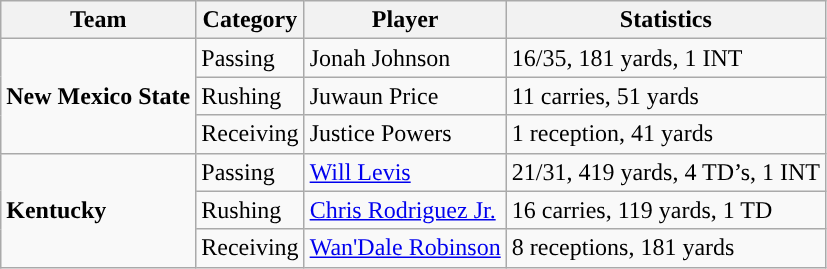<table class="wikitable" style="float: left;">
<tr>
<th>Team</th>
<th>Category</th>
<th>Player</th>
<th>Statistics</th>
</tr>
<tr>
<td rowspan=3><strong>New Mexico State</strong></td>
<td>Passing</td>
<td>Jonah Johnson</td>
<td>16/35, 181 yards, 1 INT</td>
</tr>
<tr>
<td>Rushing</td>
<td>Juwaun Price</td>
<td>11 carries, 51 yards</td>
</tr>
<tr>
<td>Receiving</td>
<td>Justice Powers</td>
<td>1 reception, 41 yards</td>
</tr>
<tr>
<td rowspan=3><strong>Kentucky</strong></td>
<td>Passing</td>
<td><a href='#'>Will Levis</a></td>
<td>21/31, 419 yards, 4 TD’s, 1 INT</td>
</tr>
<tr>
<td>Rushing</td>
<td><a href='#'>Chris Rodriguez Jr.</a></td>
<td>16 carries, 119 yards, 1 TD</td>
</tr>
<tr>
<td>Receiving</td>
<td><a href='#'>Wan'Dale Robinson</a></td>
<td>8 receptions, 181 yards</td>
</tr>
</table>
